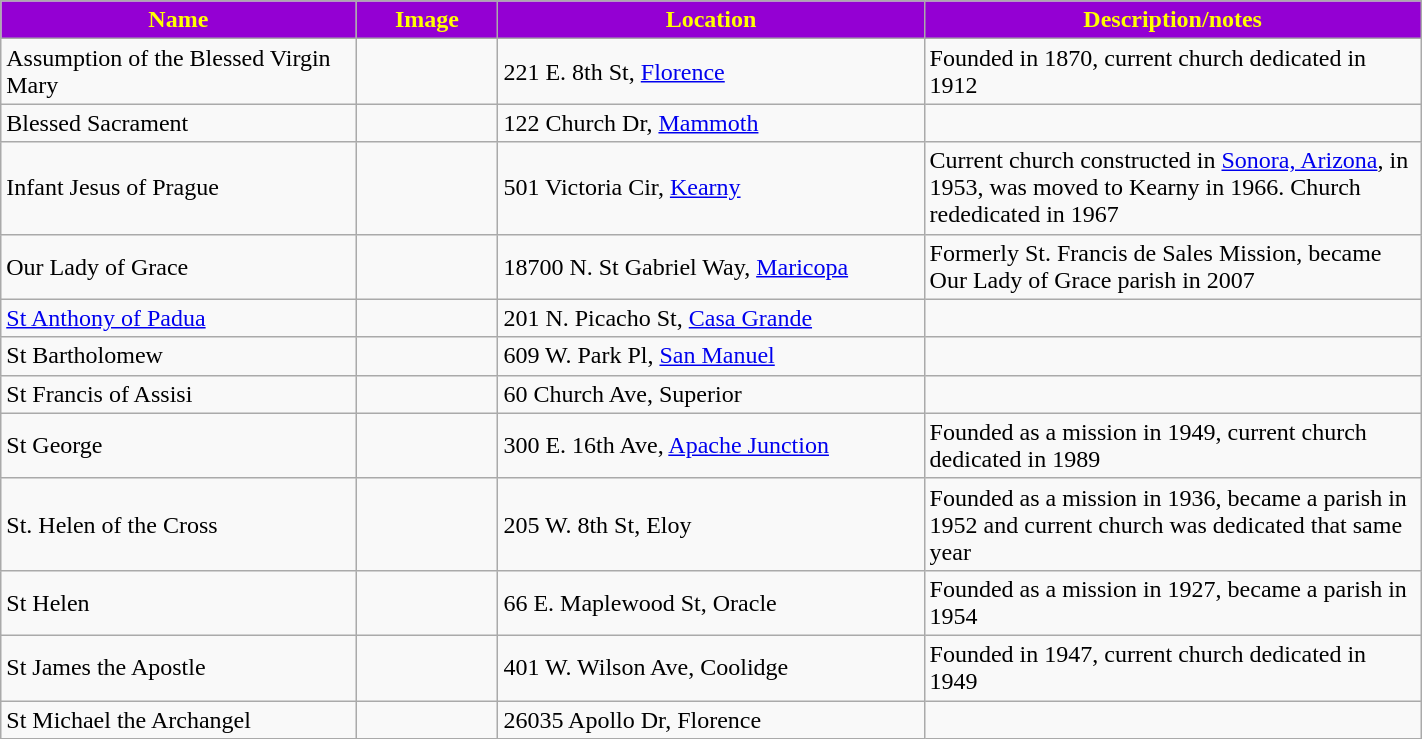<table class="wikitable sortable" style="width:75%">
<tr>
<th width="25%" style="background:darkviolet; color:yellow;"><strong>Name</strong></th>
<th width="10%" style="background:darkviolet; color:yellow;"><strong>Image</strong></th>
<th width="30%" style="background:darkviolet; color:yellow;"><strong>Location</strong></th>
<th width="35%" style="background:darkviolet; color:yellow;"><strong>Description/notes</strong></th>
</tr>
<tr>
<td>Assumption of the Blessed Virgin Mary</td>
<td></td>
<td>221 E.  8th St, <a href='#'>Florence</a></td>
<td>Founded in 1870, current church dedicated in 1912</td>
</tr>
<tr>
<td>Blessed Sacrament</td>
<td></td>
<td>122 Church Dr, <a href='#'>Mammoth</a></td>
<td></td>
</tr>
<tr>
<td>Infant Jesus of Prague</td>
<td></td>
<td>501 Victoria Cir, <a href='#'>Kearny</a></td>
<td>Current church constructed in <a href='#'>Sonora, Arizona</a>, in 1953, was moved to Kearny in 1966. Church rededicated in 1967</td>
</tr>
<tr>
<td>Our Lady of Grace</td>
<td></td>
<td>18700 N. St Gabriel Way, <a href='#'>Maricopa</a></td>
<td>Formerly St. Francis de Sales Mission, became Our Lady of Grace parish in 2007</td>
</tr>
<tr>
<td><a href='#'>St Anthony of Padua</a></td>
<td></td>
<td>201 N. Picacho St, <a href='#'>Casa Grande</a></td>
<td></td>
</tr>
<tr>
<td>St Bartholomew</td>
<td></td>
<td>609 W. Park Pl, <a href='#'>San Manuel</a></td>
<td></td>
</tr>
<tr>
<td>St Francis of Assisi</td>
<td></td>
<td>60 Church Ave, Superior</td>
<td></td>
</tr>
<tr>
<td>St George</td>
<td></td>
<td>300 E. 16th Ave, <a href='#'>Apache Junction</a></td>
<td>Founded as a mission in 1949, current church dedicated in 1989</td>
</tr>
<tr>
<td>St. Helen of the Cross</td>
<td></td>
<td>205 W. 8th St, Eloy</td>
<td>Founded as a mission in 1936, became a parish in 1952 and current church was dedicated that same year</td>
</tr>
<tr>
<td>St Helen</td>
<td></td>
<td>66 E. Maplewood St, Oracle</td>
<td>Founded as a mission in 1927, became a parish in 1954</td>
</tr>
<tr>
<td>St James the Apostle</td>
<td></td>
<td>401 W. Wilson Ave, Coolidge</td>
<td>Founded in 1947, current church dedicated in 1949</td>
</tr>
<tr>
<td>St Michael the Archangel</td>
<td></td>
<td>26035 Apollo Dr, Florence</td>
<td></td>
</tr>
</table>
